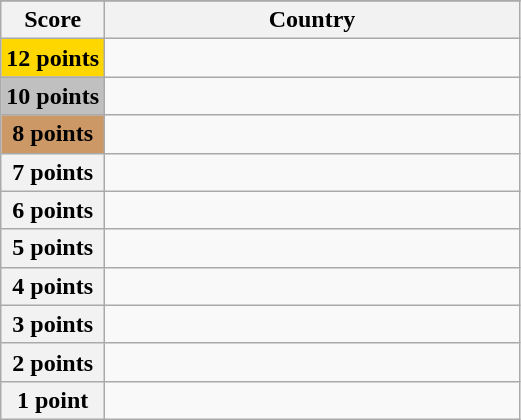<table class="wikitable">
<tr>
</tr>
<tr>
<th scope="col" width="20%">Score</th>
<th scope="col">Country</th>
</tr>
<tr>
<th scope="row" style="background:gold">12 points</th>
<td></td>
</tr>
<tr>
<th scope="row" style="background:silver">10 points</th>
<td></td>
</tr>
<tr>
<th scope="row" style="background:#CC9966">8 points</th>
<td></td>
</tr>
<tr>
<th scope="row">7 points</th>
<td></td>
</tr>
<tr>
<th scope="row">6 points</th>
<td></td>
</tr>
<tr>
<th scope="row">5 points</th>
<td></td>
</tr>
<tr>
<th scope="row">4 points</th>
<td></td>
</tr>
<tr>
<th scope="row">3 points</th>
<td></td>
</tr>
<tr>
<th scope="row">2 points</th>
<td></td>
</tr>
<tr>
<th scope="row">1 point</th>
<td></td>
</tr>
</table>
